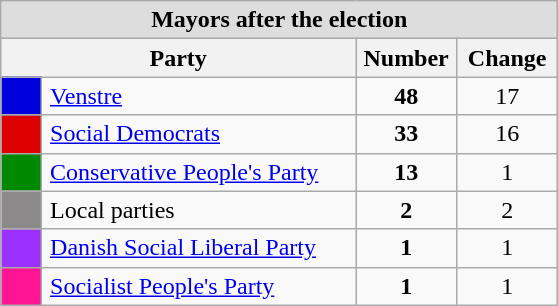<table class="wikitable" style="margin-left:1em;">
<tr>
<td colspan="4" style="background:#dddddd; text-align:center;"><strong>Mayors after the election</strong></td>
</tr>
<tr>
<th colspan="2">Party</th>
<th style="width:60px;">Number</th>
<th style="width:60px;">Change</th>
</tr>
<tr>
<td style="width:20px; background:#0000dd;"></td>
<td style="width:200px; padding-left:5px;"><a href='#'>Venstre</a></td>
<td style="text-align:center;"><strong>48</strong></td>
<td style="text-align:center;"> 17</td>
</tr>
<tr>
<td style="background:#dd0000;"></td>
<td style="padding-left:5px;"><a href='#'>Social Democrats</a></td>
<td style="text-align:center;"><strong>33</strong></td>
<td style="text-align:center;"> 16</td>
</tr>
<tr>
<td style="background:#008800;"></td>
<td style="padding-left:5px;"><a href='#'>Conservative People's Party</a></td>
<td style="text-align:center;"><strong>13</strong></td>
<td style="text-align:center;"> 1</td>
</tr>
<tr>
<td style="background:#8B8989;"></td>
<td style="padding-left:5px;">Local parties</td>
<td style="text-align:center;"><strong>2</strong></td>
<td style="text-align:center;"> 2</td>
</tr>
<tr>
<td style="background:#9B30FF;"></td>
<td style="padding-left:5px;"><a href='#'>Danish Social Liberal Party</a></td>
<td style="text-align:center;"><strong>1</strong></td>
<td style="text-align:center;"> 1</td>
</tr>
<tr>
<td style="background:#FF1493;"></td>
<td style="padding-left:5px;"><a href='#'>Socialist People's Party</a></td>
<td style="text-align:center;"><strong>1</strong></td>
<td style="text-align:center;"> 1</td>
</tr>
</table>
